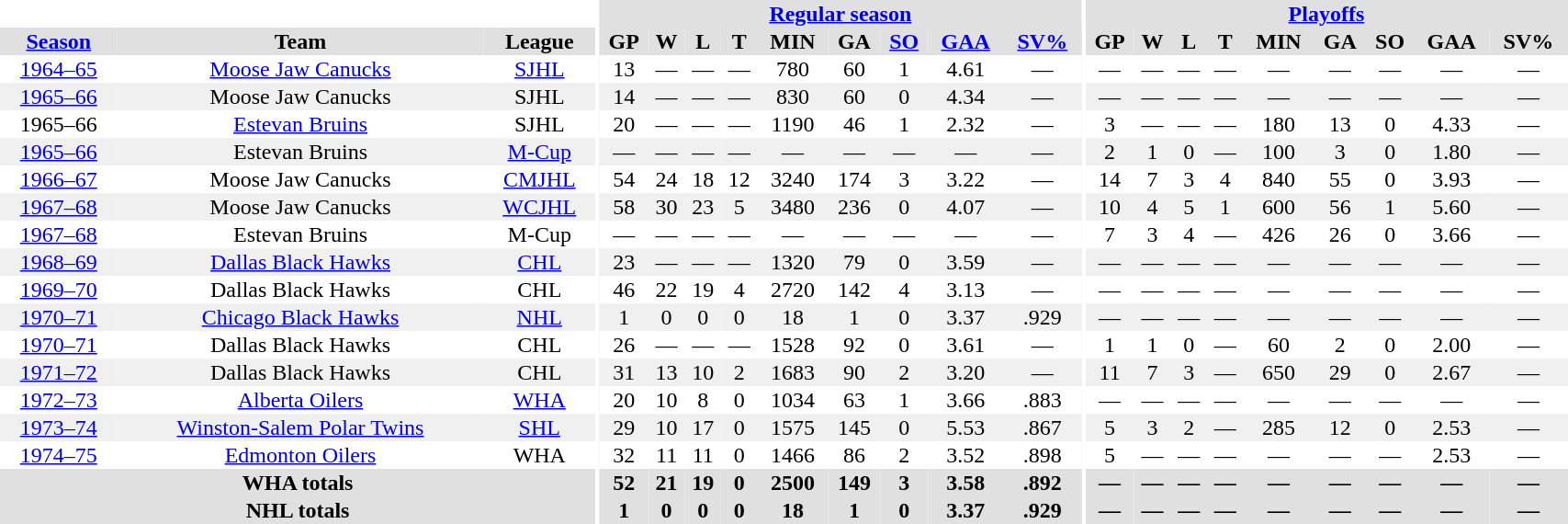<table border="0" cellpadding="1" cellspacing="0" style="width:90%; text-align:center;">
<tr bgcolor="#e0e0e0">
<th colspan="3" bgcolor="#ffffff"></th>
<th rowspan="99" bgcolor="#ffffff"></th>
<th colspan="9" bgcolor="#e0e0e0"><a href='#'>Regular season</a></th>
<th rowspan="99" bgcolor="#ffffff"></th>
<th colspan="9" bgcolor="#e0e0e0"><a href='#'>Playoffs</a></th>
</tr>
<tr bgcolor="#e0e0e0">
<th><a href='#'>Season</a></th>
<th>Team</th>
<th>League</th>
<th>GP</th>
<th>W</th>
<th>L</th>
<th>T</th>
<th>MIN</th>
<th>GA</th>
<th><a href='#'>SO</a></th>
<th><a href='#'>GAA</a></th>
<th><a href='#'>SV%</a></th>
<th>GP</th>
<th>W</th>
<th>L</th>
<th>T</th>
<th>MIN</th>
<th>GA</th>
<th>SO</th>
<th>GAA</th>
<th>SV%</th>
</tr>
<tr>
<td><a href='#'>1964–65</a></td>
<td><a href='#'>Moose Jaw Canucks</a></td>
<td><a href='#'>SJHL</a></td>
<td>13</td>
<td>—</td>
<td>—</td>
<td>—</td>
<td>780</td>
<td>60</td>
<td>1</td>
<td>4.61</td>
<td>—</td>
<td>—</td>
<td>—</td>
<td>—</td>
<td>—</td>
<td>—</td>
<td>—</td>
<td>—</td>
<td>—</td>
<td>—</td>
</tr>
<tr bgcolor="#f0f0f0">
<td><a href='#'>1965–66</a></td>
<td>Moose Jaw Canucks</td>
<td>SJHL</td>
<td>14</td>
<td>—</td>
<td>—</td>
<td>—</td>
<td>830</td>
<td>60</td>
<td>0</td>
<td>4.34</td>
<td>—</td>
<td>—</td>
<td>—</td>
<td>—</td>
<td>—</td>
<td>—</td>
<td>—</td>
<td>—</td>
<td>—</td>
<td>—</td>
</tr>
<tr>
<td>1965–66</td>
<td><a href='#'>Estevan Bruins</a></td>
<td>SJHL</td>
<td>20</td>
<td>—</td>
<td>—</td>
<td>—</td>
<td>1190</td>
<td>46</td>
<td>1</td>
<td>2.32</td>
<td>—</td>
<td>3</td>
<td>—</td>
<td>—</td>
<td>—</td>
<td>180</td>
<td>13</td>
<td>0</td>
<td>4.33</td>
<td>—</td>
</tr>
<tr bgcolor="#f0f0f0">
<td><a href='#'>1965–66</a></td>
<td>Estevan Bruins</td>
<td><a href='#'>M-Cup</a></td>
<td>—</td>
<td>—</td>
<td>—</td>
<td>—</td>
<td>—</td>
<td>—</td>
<td>—</td>
<td>—</td>
<td>—</td>
<td>2</td>
<td>1</td>
<td>0</td>
<td>—</td>
<td>100</td>
<td>3</td>
<td>0</td>
<td>1.80</td>
<td>—</td>
</tr>
<tr>
<td><a href='#'>1966–67</a></td>
<td>Moose Jaw Canucks</td>
<td><a href='#'>CMJHL</a></td>
<td>54</td>
<td>24</td>
<td>18</td>
<td>12</td>
<td>3240</td>
<td>174</td>
<td>3</td>
<td>3.22</td>
<td>—</td>
<td>14</td>
<td>7</td>
<td>3</td>
<td>4</td>
<td>840</td>
<td>55</td>
<td>0</td>
<td>3.93</td>
<td>—</td>
</tr>
<tr bgcolor="#f0f0f0">
<td><a href='#'>1967–68</a></td>
<td>Moose Jaw Canucks</td>
<td><a href='#'>WCJHL</a></td>
<td>58</td>
<td>30</td>
<td>23</td>
<td>5</td>
<td>3480</td>
<td>236</td>
<td>0</td>
<td>4.07</td>
<td>—</td>
<td>10</td>
<td>4</td>
<td>5</td>
<td>1</td>
<td>600</td>
<td>56</td>
<td>1</td>
<td>5.60</td>
<td>—</td>
</tr>
<tr>
<td><a href='#'>1967–68</a></td>
<td>Estevan Bruins</td>
<td>M-Cup</td>
<td>—</td>
<td>—</td>
<td>—</td>
<td>—</td>
<td>—</td>
<td>—</td>
<td>—</td>
<td>—</td>
<td>—</td>
<td>7</td>
<td>3</td>
<td>4</td>
<td>—</td>
<td>426</td>
<td>26</td>
<td>0</td>
<td>3.66</td>
<td>—</td>
</tr>
<tr bgcolor="#f0f0f0">
<td><a href='#'>1968–69</a></td>
<td><a href='#'>Dallas Black Hawks</a></td>
<td><a href='#'>CHL</a></td>
<td>23</td>
<td>—</td>
<td>—</td>
<td>—</td>
<td>1320</td>
<td>79</td>
<td>0</td>
<td>3.59</td>
<td>—</td>
<td>—</td>
<td>—</td>
<td>—</td>
<td>—</td>
<td>—</td>
<td>—</td>
<td>—</td>
<td>—</td>
<td>—</td>
</tr>
<tr>
<td><a href='#'>1969–70</a></td>
<td>Dallas Black Hawks</td>
<td>CHL</td>
<td>46</td>
<td>22</td>
<td>19</td>
<td>4</td>
<td>2720</td>
<td>142</td>
<td>4</td>
<td>3.13</td>
<td>—</td>
<td>—</td>
<td>—</td>
<td>—</td>
<td>—</td>
<td>—</td>
<td>—</td>
<td>—</td>
<td>—</td>
<td>—</td>
</tr>
<tr bgcolor="#f0f0f0">
<td><a href='#'>1970–71</a></td>
<td><a href='#'>Chicago Black Hawks</a></td>
<td><a href='#'>NHL</a></td>
<td>1</td>
<td>0</td>
<td>0</td>
<td>0</td>
<td>18</td>
<td>1</td>
<td>0</td>
<td>3.37</td>
<td>.929</td>
<td>—</td>
<td>—</td>
<td>—</td>
<td>—</td>
<td>—</td>
<td>—</td>
<td>—</td>
<td>—</td>
<td>—</td>
</tr>
<tr>
<td><a href='#'>1970–71</a></td>
<td>Dallas Black Hawks</td>
<td>CHL</td>
<td>26</td>
<td>—</td>
<td>—</td>
<td>—</td>
<td>1528</td>
<td>92</td>
<td>0</td>
<td>3.61</td>
<td>—</td>
<td>1</td>
<td>1</td>
<td>0</td>
<td>—</td>
<td>60</td>
<td>2</td>
<td>0</td>
<td>2.00</td>
<td>—</td>
</tr>
<tr bgcolor="#f0f0f0">
<td><a href='#'>1971–72</a></td>
<td>Dallas Black Hawks</td>
<td>CHL</td>
<td>31</td>
<td>13</td>
<td>10</td>
<td>2</td>
<td>1683</td>
<td>90</td>
<td>2</td>
<td>3.20</td>
<td>—</td>
<td>11</td>
<td>7</td>
<td>3</td>
<td>—</td>
<td>650</td>
<td>29</td>
<td>0</td>
<td>2.67</td>
<td>—</td>
</tr>
<tr>
<td><a href='#'>1972–73</a></td>
<td><a href='#'>Alberta Oilers</a></td>
<td><a href='#'>WHA</a></td>
<td>20</td>
<td>10</td>
<td>8</td>
<td>0</td>
<td>1034</td>
<td>63</td>
<td>1</td>
<td>3.66</td>
<td>.883</td>
<td>—</td>
<td>—</td>
<td>—</td>
<td>—</td>
<td>—</td>
<td>—</td>
<td>—</td>
<td>—</td>
<td>—</td>
</tr>
<tr bgcolor="#f0f0f0">
<td><a href='#'>1973–74</a></td>
<td><a href='#'>Winston-Salem Polar Twins</a></td>
<td><a href='#'>SHL</a></td>
<td>29</td>
<td>10</td>
<td>17</td>
<td>0</td>
<td>1575</td>
<td>145</td>
<td>0</td>
<td>5.53</td>
<td>.867</td>
<td>5</td>
<td>3</td>
<td>2</td>
<td>—</td>
<td>285</td>
<td>12</td>
<td>0</td>
<td>2.53</td>
<td>—</td>
</tr>
<tr>
<td><a href='#'>1974–75</a></td>
<td><a href='#'>Edmonton Oilers</a></td>
<td>WHA</td>
<td>32</td>
<td>11</td>
<td>11</td>
<td>0</td>
<td>1466</td>
<td>86</td>
<td>2</td>
<td>3.52</td>
<td>.898</td>
<td>5</td>
<td>—</td>
<td>—</td>
<td>—</td>
<td>—</td>
<td>—</td>
<td>—</td>
<td>2.53</td>
<td>—</td>
</tr>
<tr bgcolor="#e0e0e0">
<th colspan=3>WHA totals</th>
<th>52</th>
<th>21</th>
<th>19</th>
<th>0</th>
<th>2500</th>
<th>149</th>
<th>3</th>
<th>3.58</th>
<th>.892</th>
<th>—</th>
<th>—</th>
<th>—</th>
<th>—</th>
<th>—</th>
<th>—</th>
<th>—</th>
<th>—</th>
<th>—</th>
</tr>
<tr bgcolor="#e0e0e0">
<th colspan=3>NHL totals</th>
<th>1</th>
<th>0</th>
<th>0</th>
<th>0</th>
<th>18</th>
<th>1</th>
<th>0</th>
<th>3.37</th>
<th>.929</th>
<th>—</th>
<th>—</th>
<th>—</th>
<th>—</th>
<th>—</th>
<th>—</th>
<th>—</th>
<th>—</th>
<th>—</th>
</tr>
</table>
